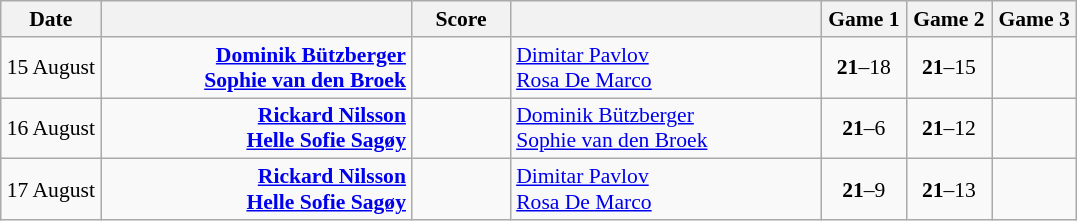<table class="wikitable" style="text-align: center; font-size:90% ">
<tr>
<th width="60">Date</th>
<th align="right" width="200"></th>
<th width="60">Score</th>
<th align="left" width="200"></th>
<th width="50">Game 1</th>
<th width="50">Game 2</th>
<th width="50">Game 3</th>
</tr>
<tr>
<td>15 August</td>
<td align="right"><strong><a href='#'>Dominik Bützberger</a> <br><a href='#'>Sophie van den Broek</a> </strong></td>
<td align="center"></td>
<td align="left"> <a href='#'>Dimitar Pavlov</a><br> <a href='#'>Rosa De Marco</a></td>
<td><strong>21</strong>–18</td>
<td><strong>21</strong>–15</td>
<td></td>
</tr>
<tr>
<td>16 August</td>
<td align="right"><strong><a href='#'>Rickard Nilsson</a> <br><a href='#'>Helle Sofie Sagøy</a> </strong></td>
<td align="center"></td>
<td align="left"> <a href='#'>Dominik Bützberger</a><br> <a href='#'>Sophie van den Broek</a></td>
<td><strong>21</strong>–6</td>
<td><strong>21</strong>–12</td>
<td></td>
</tr>
<tr>
<td>17 August</td>
<td align="right"><strong><a href='#'>Rickard Nilsson</a> <br><a href='#'>Helle Sofie Sagøy</a> </strong></td>
<td align="center"></td>
<td align="left"> <a href='#'>Dimitar Pavlov</a><br> <a href='#'>Rosa De Marco</a></td>
<td><strong>21</strong>–9</td>
<td><strong>21</strong>–13</td>
<td></td>
</tr>
</table>
